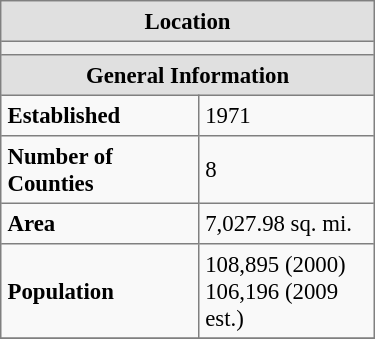<table border=1 cellpadding=4 cellspacing=0 align=right width=250 style="margin: 0 0 1em 1em; background: #f9f9f9; border: 1px gray solid; border-collapse: collapse; font-size: 95%;">
<tr>
<td style="background:#e0e0e0;" align="center" colspan=2><strong>Location</strong></td>
</tr>
<tr>
<td style="background:#efefef;" align="center" colspan=2></td>
</tr>
<tr>
<td style="background:#e0e0e0;" align="center" colspan=2><strong>General Information</strong></td>
</tr>
<tr>
<td><strong>Established</strong></td>
<td>1971</td>
</tr>
<tr>
<td><strong>Number of Counties</strong></td>
<td>8</td>
</tr>
<tr>
<td><strong>Area</strong></td>
<td>7,027.98 sq. mi.</td>
</tr>
<tr>
<td><strong>Population</strong></td>
<td>108,895 (2000) <br> 106,196 (2009 est.)</td>
</tr>
<tr>
</tr>
</table>
